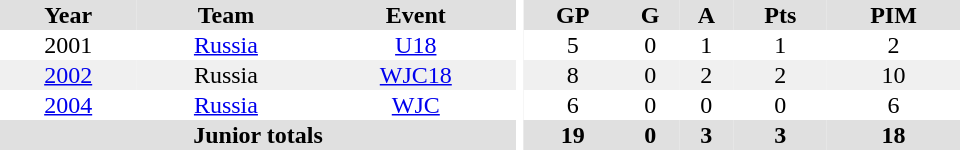<table border="0" cellpadding="1" cellspacing="0" ID="Table3" style="text-align:center; width:40em">
<tr ALIGN="center" bgcolor="#e0e0e0">
<th>Year</th>
<th>Team</th>
<th>Event</th>
<th rowspan="99" bgcolor="#ffffff"></th>
<th>GP</th>
<th>G</th>
<th>A</th>
<th>Pts</th>
<th>PIM</th>
</tr>
<tr>
<td>2001</td>
<td><a href='#'>Russia</a></td>
<td><a href='#'>U18</a></td>
<td>5</td>
<td>0</td>
<td>1</td>
<td>1</td>
<td>2</td>
</tr>
<tr bgcolor="#f0f0f0">
<td><a href='#'>2002</a></td>
<td>Russia</td>
<td><a href='#'>WJC18</a></td>
<td>8</td>
<td>0</td>
<td>2</td>
<td>2</td>
<td>10</td>
</tr>
<tr>
<td><a href='#'>2004</a></td>
<td><a href='#'>Russia</a></td>
<td><a href='#'>WJC</a></td>
<td>6</td>
<td>0</td>
<td>0</td>
<td>0</td>
<td>6</td>
</tr>
<tr bgcolor="#e0e0e0">
<th colspan="3">Junior totals</th>
<th>19</th>
<th>0</th>
<th>3</th>
<th>3</th>
<th>18</th>
</tr>
</table>
